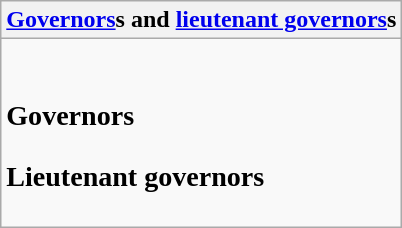<table class="wikitable collapsible collapsed">
<tr>
<th><a href='#'>Governors</a>s and <a href='#'>lieutenant governors</a>s</th>
</tr>
<tr>
<td><br><h3>Governors</h3><h3>Lieutenant governors</h3></td>
</tr>
</table>
